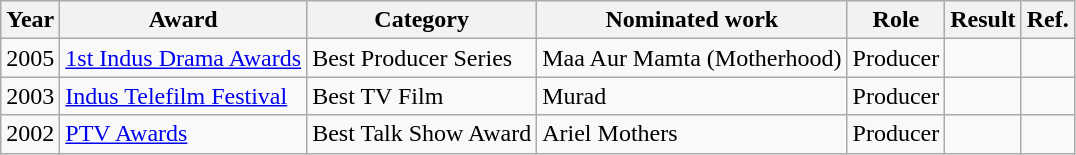<table class="wikitable">
<tr>
<th>Year</th>
<th>Award</th>
<th>Category</th>
<th>Nominated work</th>
<th>Role</th>
<th>Result</th>
<th>Ref.</th>
</tr>
<tr>
<td>2005</td>
<td><a href='#'>1st Indus Drama Awards</a></td>
<td>Best Producer Series</td>
<td>Maa Aur Mamta (Motherhood)</td>
<td>Producer</td>
<td></td>
<td></td>
</tr>
<tr>
<td>2003</td>
<td><a href='#'>Indus Telefilm Festival</a></td>
<td>Best TV Film</td>
<td>Murad</td>
<td>Producer</td>
<td></td>
<td></td>
</tr>
<tr>
<td>2002</td>
<td><a href='#'>PTV Awards</a></td>
<td>Best Talk Show Award</td>
<td>Ariel Mothers</td>
<td>Producer</td>
<td></td>
<td></td>
</tr>
</table>
